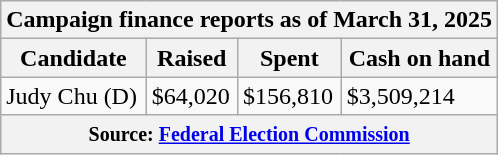<table class="wikitable sortable">
<tr>
<th colspan=4>Campaign finance reports as of March 31, 2025</th>
</tr>
<tr style="text-align:center;">
<th>Candidate</th>
<th>Raised</th>
<th>Spent</th>
<th>Cash on hand</th>
</tr>
<tr>
<td>Judy Chu (D)</td>
<td>$64,020</td>
<td>$156,810</td>
<td>$3,509,214</td>
</tr>
<tr>
<th colspan="4"><small>Source: <a href='#'>Federal Election Commission</a></small></th>
</tr>
</table>
